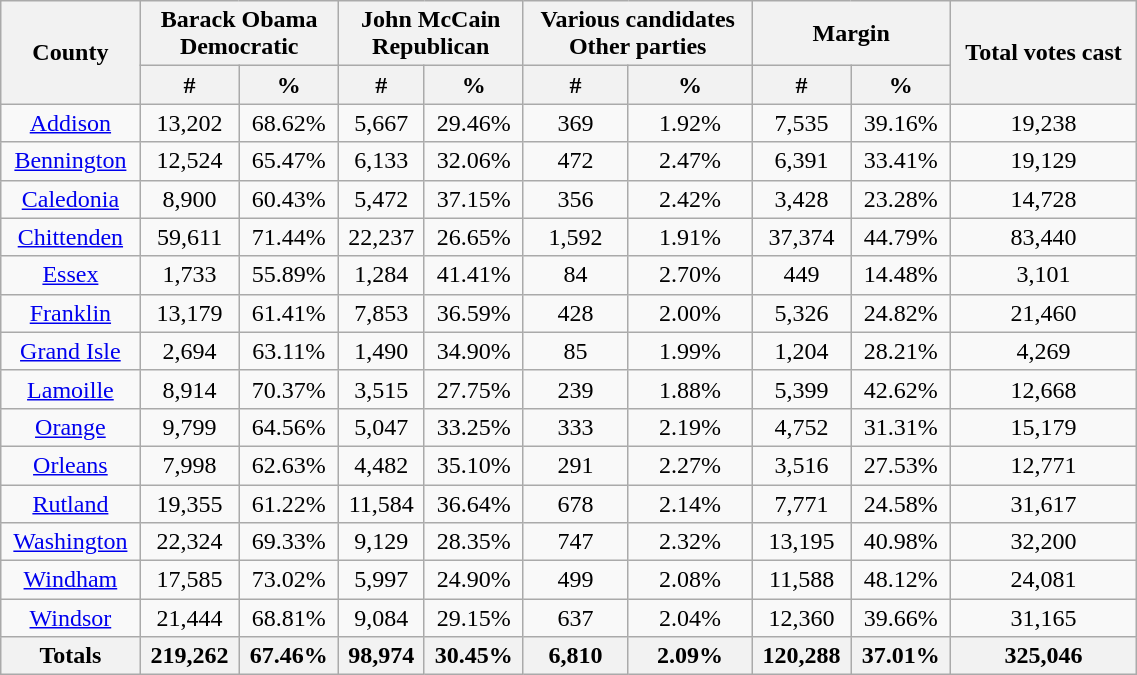<table width="60%"  class="wikitable sortable" style="text-align:center">
<tr>
<th style="text-align:center;" rowspan="2">County</th>
<th style="text-align:center;" colspan="2">Barack Obama<br>Democratic</th>
<th style="text-align:center;" colspan="2">John McCain<br>Republican</th>
<th style="text-align:center;" colspan="2">Various candidates<br>Other parties</th>
<th style="text-align:center;" colspan="2">Margin</th>
<th style="text-align:center;" rowspan="2">Total votes cast</th>
</tr>
<tr>
<th style="text-align:center;" data-sort-type="number">#</th>
<th style="text-align:center;" data-sort-type="number">%</th>
<th style="text-align:center;" data-sort-type="number">#</th>
<th style="text-align:center;" data-sort-type="number">%</th>
<th style="text-align:center;" data-sort-type="number">#</th>
<th style="text-align:center;" data-sort-type="number">%</th>
<th style="text-align:center;" data-sort-type="number">#</th>
<th style="text-align:center;" data-sort-type="number">%</th>
</tr>
<tr style="text-align:center;">
<td><a href='#'>Addison</a></td>
<td>13,202</td>
<td>68.62%</td>
<td>5,667</td>
<td>29.46%</td>
<td>369</td>
<td>1.92%</td>
<td>7,535</td>
<td>39.16%</td>
<td>19,238</td>
</tr>
<tr style="text-align:center;">
<td><a href='#'>Bennington</a></td>
<td>12,524</td>
<td>65.47%</td>
<td>6,133</td>
<td>32.06%</td>
<td>472</td>
<td>2.47%</td>
<td>6,391</td>
<td>33.41%</td>
<td>19,129</td>
</tr>
<tr style="text-align:center;">
<td><a href='#'>Caledonia</a></td>
<td>8,900</td>
<td>60.43%</td>
<td>5,472</td>
<td>37.15%</td>
<td>356</td>
<td>2.42%</td>
<td>3,428</td>
<td>23.28%</td>
<td>14,728</td>
</tr>
<tr style="text-align:center;">
<td><a href='#'>Chittenden</a></td>
<td>59,611</td>
<td>71.44%</td>
<td>22,237</td>
<td>26.65%</td>
<td>1,592</td>
<td>1.91%</td>
<td>37,374</td>
<td>44.79%</td>
<td>83,440</td>
</tr>
<tr style="text-align:center;">
<td><a href='#'>Essex</a></td>
<td>1,733</td>
<td>55.89%</td>
<td>1,284</td>
<td>41.41%</td>
<td>84</td>
<td>2.70%</td>
<td>449</td>
<td>14.48%</td>
<td>3,101</td>
</tr>
<tr style="text-align:center;">
<td><a href='#'>Franklin</a></td>
<td>13,179</td>
<td>61.41%</td>
<td>7,853</td>
<td>36.59%</td>
<td>428</td>
<td>2.00%</td>
<td>5,326</td>
<td>24.82%</td>
<td>21,460</td>
</tr>
<tr style="text-align:center;">
<td><a href='#'>Grand Isle</a></td>
<td>2,694</td>
<td>63.11%</td>
<td>1,490</td>
<td>34.90%</td>
<td>85</td>
<td>1.99%</td>
<td>1,204</td>
<td>28.21%</td>
<td>4,269</td>
</tr>
<tr style="text-align:center;">
<td><a href='#'>Lamoille</a></td>
<td>8,914</td>
<td>70.37%</td>
<td>3,515</td>
<td>27.75%</td>
<td>239</td>
<td>1.88%</td>
<td>5,399</td>
<td>42.62%</td>
<td>12,668</td>
</tr>
<tr style="text-align:center;">
<td><a href='#'>Orange</a></td>
<td>9,799</td>
<td>64.56%</td>
<td>5,047</td>
<td>33.25%</td>
<td>333</td>
<td>2.19%</td>
<td>4,752</td>
<td>31.31%</td>
<td>15,179</td>
</tr>
<tr style="text-align:center;">
<td><a href='#'>Orleans</a></td>
<td>7,998</td>
<td>62.63%</td>
<td>4,482</td>
<td>35.10%</td>
<td>291</td>
<td>2.27%</td>
<td>3,516</td>
<td>27.53%</td>
<td>12,771</td>
</tr>
<tr style="text-align:center;">
<td><a href='#'>Rutland</a></td>
<td>19,355</td>
<td>61.22%</td>
<td>11,584</td>
<td>36.64%</td>
<td>678</td>
<td>2.14%</td>
<td>7,771</td>
<td>24.58%</td>
<td>31,617</td>
</tr>
<tr style="text-align:center;">
<td><a href='#'>Washington</a></td>
<td>22,324</td>
<td>69.33%</td>
<td>9,129</td>
<td>28.35%</td>
<td>747</td>
<td>2.32%</td>
<td>13,195</td>
<td>40.98%</td>
<td>32,200</td>
</tr>
<tr style="text-align:center;">
<td><a href='#'>Windham</a></td>
<td>17,585</td>
<td>73.02%</td>
<td>5,997</td>
<td>24.90%</td>
<td>499</td>
<td>2.08%</td>
<td>11,588</td>
<td>48.12%</td>
<td>24,081</td>
</tr>
<tr style="text-align:center;">
<td><a href='#'>Windsor</a></td>
<td>21,444</td>
<td>68.81%</td>
<td>9,084</td>
<td>29.15%</td>
<td>637</td>
<td>2.04%</td>
<td>12,360</td>
<td>39.66%</td>
<td>31,165</td>
</tr>
<tr>
<th>Totals</th>
<th>219,262</th>
<th>67.46%</th>
<th>98,974</th>
<th>30.45%</th>
<th>6,810</th>
<th>2.09%</th>
<th>120,288</th>
<th>37.01%</th>
<th>325,046</th>
</tr>
</table>
